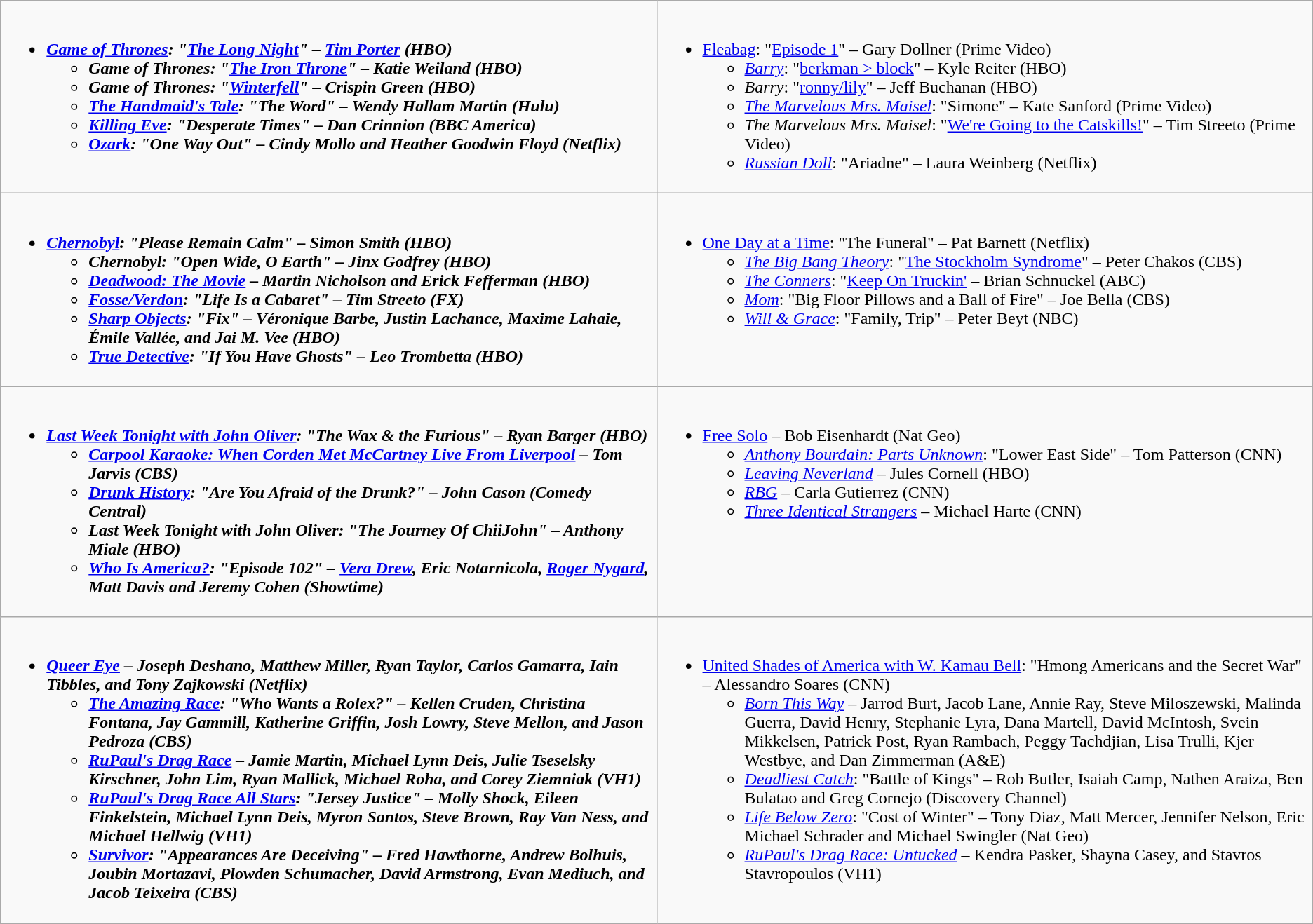<table class="wikitable">
<tr>
<td style="vertical-align:top;" width="50%"><br><ul><li><strong><em><a href='#'>Game of Thrones</a><em>: "<a href='#'>The Long Night</a>" – <a href='#'>Tim Porter</a> (HBO)<strong><ul><li></em>Game of Thrones<em>: "<a href='#'>The Iron Throne</a>" – Katie Weiland (HBO)</li><li></em>Game of Thrones<em>: "<a href='#'>Winterfell</a>" – Crispin Green (HBO)</li><li></em><a href='#'>The Handmaid's Tale</a><em>: "The Word" – Wendy Hallam Martin (Hulu)</li><li></em><a href='#'>Killing Eve</a><em>: "Desperate Times" – Dan Crinnion (BBC America)</li><li></em><a href='#'>Ozark</a><em>: "One Way Out" – Cindy Mollo and Heather Goodwin Floyd (Netflix)</li></ul></li></ul></td>
<td style="vertical-align:top;" width="50%"><br><ul><li></em></strong><a href='#'>Fleabag</a></em>: "<a href='#'>Episode 1</a>" – Gary Dollner (Prime Video)</strong><ul><li><em><a href='#'>Barry</a></em>: "<a href='#'>berkman > block</a>" – Kyle Reiter (HBO)</li><li><em>Barry</em>: "<a href='#'>ronny/lily</a>" – Jeff Buchanan (HBO)</li><li><em><a href='#'>The Marvelous Mrs. Maisel</a></em>: "Simone" – Kate Sanford (Prime Video)</li><li><em>The Marvelous Mrs. Maisel</em>: "<a href='#'>We're Going to the Catskills!</a>" – Tim Streeto (Prime Video)</li><li><em><a href='#'>Russian Doll</a></em>: "Ariadne" – Laura Weinberg (Netflix)</li></ul></li></ul></td>
</tr>
<tr>
<td style="vertical-align:top;" width="50%"><br><ul><li><strong><em><a href='#'>Chernobyl</a><em>: "Please Remain Calm" – Simon Smith (HBO)<strong><ul><li></em>Chernobyl<em>: "Open Wide, O Earth" – Jinx Godfrey (HBO)</li><li></em><a href='#'>Deadwood: The Movie</a><em> – Martin Nicholson and Erick Fefferman (HBO)</li><li></em><a href='#'>Fosse/Verdon</a><em>: "Life Is a Cabaret" – Tim Streeto (FX)</li><li></em><a href='#'>Sharp Objects</a><em>: "Fix" – Véronique Barbe, Justin Lachance, Maxime Lahaie, Émile Vallée, and Jai M. Vee (HBO)</li><li></em><a href='#'>True Detective</a><em>: "If You Have Ghosts" – Leo Trombetta (HBO)</li></ul></li></ul></td>
<td style="vertical-align:top;" width="50%"><br><ul><li></em></strong><a href='#'>One Day at a Time</a></em>: "The Funeral" – Pat Barnett (Netflix)</strong><ul><li><em><a href='#'>The Big Bang Theory</a></em>: "<a href='#'>The Stockholm Syndrome</a>" – Peter Chakos (CBS)</li><li><em><a href='#'>The Conners</a></em>: "<a href='#'>Keep On Truckin'</a> – Brian Schnuckel (ABC)</li><li><em><a href='#'>Mom</a></em>: "Big Floor Pillows and a Ball of Fire" – Joe Bella (CBS)</li><li><em><a href='#'>Will & Grace</a></em>: "Family, Trip" – Peter Beyt (NBC)</li></ul></li></ul></td>
</tr>
<tr>
<td style="vertical-align:top;" width="50%"><br><ul><li><strong><em><a href='#'>Last Week Tonight with John Oliver</a><em>: "The Wax & the Furious" – Ryan Barger (HBO)<strong><ul><li></em><a href='#'>Carpool Karaoke: When Corden Met McCartney Live From Liverpool</a><em> – Tom Jarvis (CBS)</li><li></em><a href='#'>Drunk History</a><em>: "Are You Afraid of the Drunk?" – John Cason (Comedy Central)</li><li></em>Last Week Tonight with John Oliver<em>: "The Journey Of ChiiJohn" – Anthony Miale (HBO)</li><li></em><a href='#'>Who Is America?</a><em>: "Episode 102" – <a href='#'>Vera Drew</a>, Eric Notarnicola, <a href='#'>Roger Nygard</a>, Matt Davis and Jeremy Cohen (Showtime)</li></ul></li></ul></td>
<td style="vertical-align:top;" width="50%"><br><ul><li></em></strong><a href='#'>Free Solo</a></em> – Bob Eisenhardt (Nat Geo)</strong><ul><li><em><a href='#'>Anthony Bourdain: Parts Unknown</a></em>: "Lower East Side" – Tom Patterson (CNN)</li><li><em><a href='#'>Leaving Neverland</a></em> – Jules Cornell (HBO)</li><li><em><a href='#'>RBG</a></em> – Carla Gutierrez (CNN)</li><li><em><a href='#'>Three Identical Strangers</a></em> – Michael Harte (CNN)</li></ul></li></ul></td>
</tr>
<tr>
<td style="vertical-align:top;" width="50%"><br><ul><li><strong><em><a href='#'>Queer Eye</a><em> – Joseph Deshano, Matthew Miller, Ryan Taylor, Carlos Gamarra, Iain Tibbles, and Tony Zajkowski (Netflix)<strong><ul><li></em><a href='#'>The Amazing Race</a><em>: "Who Wants a Rolex?" – Kellen Cruden, Christina Fontana, Jay Gammill, Katherine Griffin, Josh Lowry, Steve Mellon, and Jason Pedroza (CBS)</li><li></em><a href='#'>RuPaul's Drag Race</a><em> – Jamie Martin, Michael Lynn Deis, Julie Tseselsky Kirschner, John Lim, Ryan Mallick, Michael Roha, and Corey Ziemniak (VH1)</li><li></em><a href='#'>RuPaul's Drag Race All Stars</a><em>: "Jersey Justice" – Molly Shock, Eileen Finkelstein, Michael Lynn Deis, Myron Santos, Steve Brown, Ray Van Ness, and Michael Hellwig (VH1)</li><li></em><a href='#'>Survivor</a><em>: "Appearances Are Deceiving" – Fred Hawthorne, Andrew Bolhuis, Joubin Mortazavi, Plowden Schumacher, David Armstrong, Evan Mediuch, and Jacob Teixeira (CBS)</li></ul></li></ul></td>
<td style="vertical-align:top;" width="50%"><br><ul><li></em></strong><a href='#'>United Shades of America with W. Kamau Bell</a></em>: "Hmong Americans and the Secret War" – Alessandro Soares (CNN)</strong><ul><li><em><a href='#'>Born This Way</a></em> – Jarrod Burt, Jacob Lane, Annie Ray, Steve Miloszewski, Malinda Guerra, David Henry, Stephanie Lyra, Dana Martell, David McIntosh, Svein Mikkelsen, Patrick Post, Ryan Rambach, Peggy Tachdjian, Lisa Trulli, Kjer Westbye, and Dan Zimmerman (A&E)</li><li><em><a href='#'>Deadliest Catch</a></em>: "Battle of Kings" – Rob Butler, Isaiah Camp, Nathen Araiza, Ben Bulatao and Greg Cornejo (Discovery Channel)</li><li><em><a href='#'>Life Below Zero</a></em>: "Cost of Winter" – Tony Diaz, Matt Mercer, Jennifer Nelson, Eric Michael Schrader and Michael Swingler (Nat Geo)</li><li><em><a href='#'>RuPaul's Drag Race: Untucked</a></em> – Kendra Pasker, Shayna Casey, and Stavros Stavropoulos (VH1)</li></ul></li></ul></td>
</tr>
</table>
